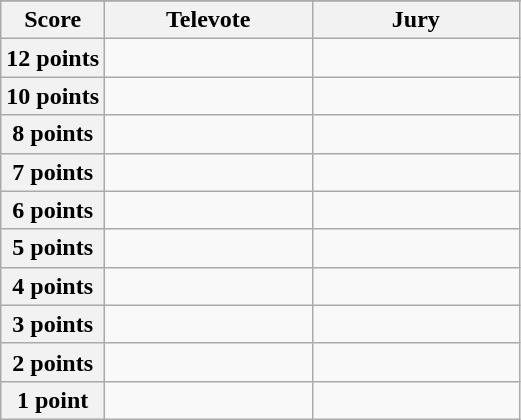<table class="wikitable">
<tr>
</tr>
<tr>
<th scope="col" width="20%">Score</th>
<th scope="col" width="40%">Televote</th>
<th scope="col" width="40%">Jury</th>
</tr>
<tr>
<th scope="row">12 points</th>
<td></td>
<td></td>
</tr>
<tr>
<th scope="row">10 points</th>
<td></td>
<td></td>
</tr>
<tr>
<th scope="row">8 points</th>
<td></td>
<td></td>
</tr>
<tr>
<th scope="row">7 points</th>
<td></td>
<td></td>
</tr>
<tr>
<th scope="row">6 points</th>
<td></td>
<td></td>
</tr>
<tr>
<th scope="row">5 points</th>
<td></td>
<td></td>
</tr>
<tr>
<th scope="row">4 points</th>
<td></td>
<td></td>
</tr>
<tr>
<th scope="row">3 points</th>
<td></td>
<td></td>
</tr>
<tr>
<th scope="row">2 points</th>
<td></td>
<td></td>
</tr>
<tr>
<th scope="row">1 point</th>
<td></td>
<td></td>
</tr>
</table>
